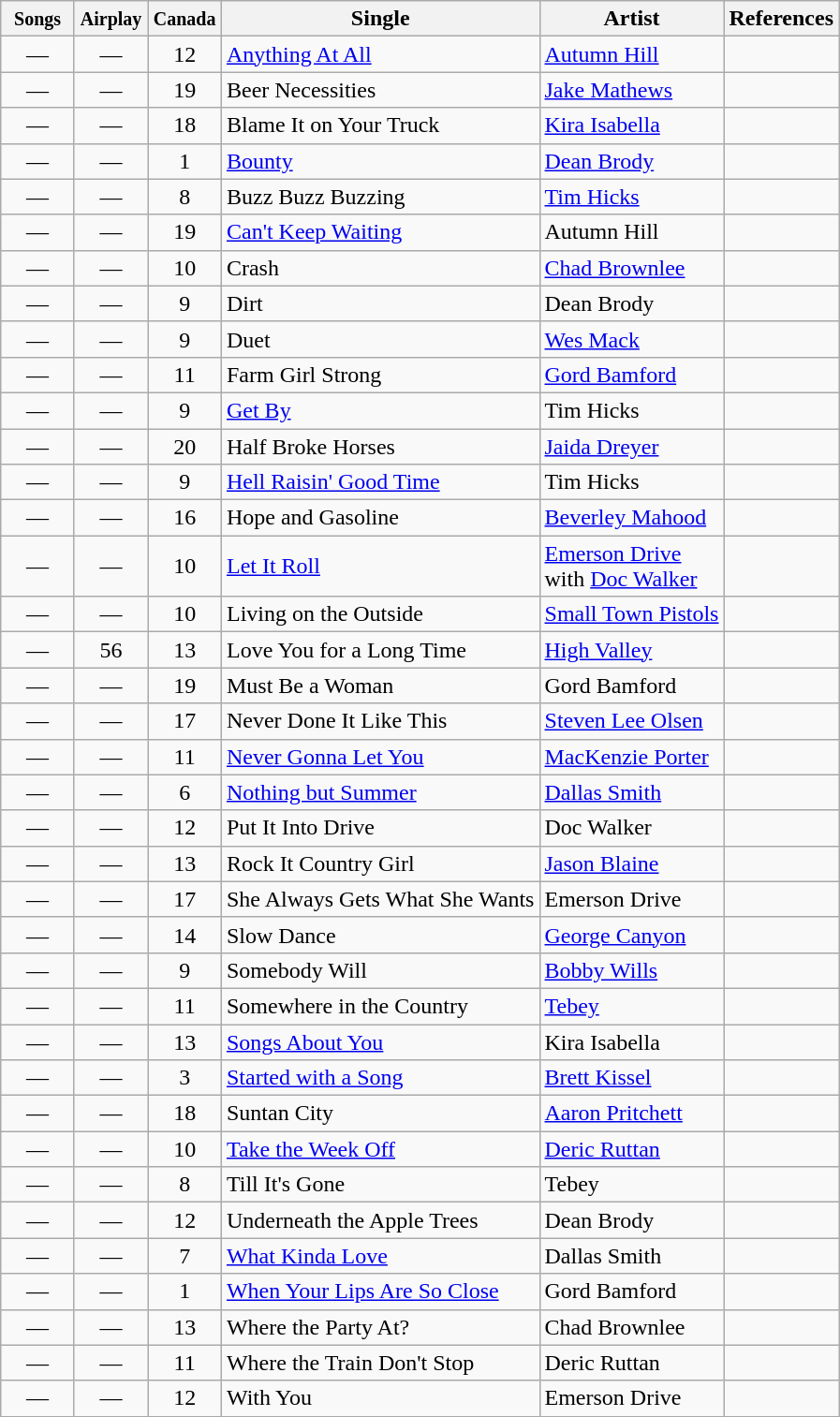<table class="wikitable sortable">
<tr>
<th width=45><small>Songs</small></th>
<th width=45><small>Airplay</small></th>
<th width=45><small>Canada</small></th>
<th width=auto>Single</th>
<th width=auto>Artist</th>
<th width=auto>References</th>
</tr>
<tr>
<td align=center>—</td>
<td align=center>—</td>
<td align=center>12</td>
<td><a href='#'>Anything At All</a></td>
<td><a href='#'>Autumn Hill</a></td>
<td></td>
</tr>
<tr>
<td align=center>—</td>
<td align=center>—</td>
<td align=center>19</td>
<td>Beer Necessities</td>
<td><a href='#'>Jake Mathews</a></td>
<td align=center></td>
</tr>
<tr>
<td align=center>—</td>
<td align=center>—</td>
<td align=center>18</td>
<td>Blame It on Your Truck</td>
<td><a href='#'>Kira Isabella</a></td>
<td align=center></td>
</tr>
<tr>
<td align=center>—</td>
<td align=center>—</td>
<td align=center>1</td>
<td><a href='#'>Bounty</a></td>
<td><a href='#'>Dean Brody</a></td>
<td></td>
</tr>
<tr>
<td align=center>—</td>
<td align=center>—</td>
<td align=center>8</td>
<td>Buzz Buzz Buzzing</td>
<td><a href='#'>Tim Hicks</a></td>
<td align=center></td>
</tr>
<tr>
<td align=center>—</td>
<td align=center>—</td>
<td align=center>19</td>
<td><a href='#'>Can't Keep Waiting</a></td>
<td>Autumn Hill</td>
<td></td>
</tr>
<tr>
<td align=center>—</td>
<td align=center>—</td>
<td align=center>10</td>
<td>Crash</td>
<td><a href='#'>Chad Brownlee</a></td>
<td align=center></td>
</tr>
<tr>
<td align=center>—</td>
<td align=center>—</td>
<td align=center>9</td>
<td>Dirt</td>
<td>Dean Brody</td>
<td align=center></td>
</tr>
<tr>
<td align=center>—</td>
<td align=center>—</td>
<td align=center>9</td>
<td>Duet</td>
<td><a href='#'>Wes Mack</a></td>
<td align=center></td>
</tr>
<tr>
<td align=center>—</td>
<td align=center>—</td>
<td align=center>11</td>
<td>Farm Girl Strong</td>
<td><a href='#'>Gord Bamford</a></td>
<td align=center></td>
</tr>
<tr>
<td align=center>—</td>
<td align=center>—</td>
<td align=center>9</td>
<td><a href='#'>Get By</a></td>
<td>Tim Hicks</td>
<td></td>
</tr>
<tr>
<td align=center>—</td>
<td align=center>—</td>
<td align=center>20</td>
<td>Half Broke Horses</td>
<td><a href='#'>Jaida Dreyer</a></td>
<td align=center></td>
</tr>
<tr>
<td align=center>—</td>
<td align=center>—</td>
<td align=center>9</td>
<td><a href='#'>Hell Raisin' Good Time</a></td>
<td>Tim Hicks</td>
<td></td>
</tr>
<tr>
<td align=center>—</td>
<td align=center>—</td>
<td align=center>16</td>
<td>Hope and Gasoline</td>
<td><a href='#'>Beverley Mahood</a></td>
<td align=center></td>
</tr>
<tr>
<td align=center>—</td>
<td align=center>—</td>
<td align=center>10</td>
<td><a href='#'>Let It Roll</a></td>
<td><a href='#'>Emerson Drive</a><br>with <a href='#'>Doc Walker</a></td>
<td></td>
</tr>
<tr>
<td align=center>—</td>
<td align=center>—</td>
<td align=center>10</td>
<td>Living on the Outside</td>
<td><a href='#'>Small Town Pistols</a></td>
<td align=center></td>
</tr>
<tr>
<td align=center>—</td>
<td align=center>56</td>
<td align=center>13</td>
<td>Love You for a Long Time</td>
<td><a href='#'>High Valley</a></td>
<td align=center></td>
</tr>
<tr>
<td align=center>—</td>
<td align=center>—</td>
<td align=center>19</td>
<td>Must Be a Woman</td>
<td>Gord Bamford</td>
<td align=center></td>
</tr>
<tr>
<td align=center>—</td>
<td align=center>—</td>
<td align=center>17</td>
<td>Never Done It Like This</td>
<td><a href='#'>Steven Lee Olsen</a></td>
<td align=center></td>
</tr>
<tr>
<td align=center>—</td>
<td align=center>—</td>
<td align=center>11</td>
<td><a href='#'>Never Gonna Let You</a></td>
<td><a href='#'>MacKenzie Porter</a></td>
<td align=center></td>
</tr>
<tr>
<td align=center>—</td>
<td align=center>—</td>
<td align=center>6</td>
<td><a href='#'>Nothing but Summer</a></td>
<td><a href='#'>Dallas Smith</a></td>
<td></td>
</tr>
<tr>
<td align=center>—</td>
<td align=center>—</td>
<td align=center>12</td>
<td>Put It Into Drive</td>
<td>Doc Walker</td>
<td align=center></td>
</tr>
<tr>
<td align=center>—</td>
<td align=center>—</td>
<td align=center>13</td>
<td>Rock It Country Girl</td>
<td><a href='#'>Jason Blaine</a></td>
<td align=center></td>
</tr>
<tr>
<td align=center>—</td>
<td align=center>—</td>
<td align=center>17</td>
<td>She Always Gets What She Wants</td>
<td>Emerson Drive</td>
<td align=center></td>
</tr>
<tr>
<td align=center>—</td>
<td align=center>—</td>
<td align=center>14</td>
<td>Slow Dance</td>
<td><a href='#'>George Canyon</a></td>
<td align=center></td>
</tr>
<tr>
<td align=center>—</td>
<td align=center>—</td>
<td align=center>9</td>
<td>Somebody Will</td>
<td><a href='#'>Bobby Wills</a></td>
<td align=center></td>
</tr>
<tr>
<td align=center>—</td>
<td align=center>—</td>
<td align=center>11</td>
<td>Somewhere in the Country</td>
<td><a href='#'>Tebey</a></td>
<td align=center></td>
</tr>
<tr>
<td align=center>—</td>
<td align=center>—</td>
<td align=center>13</td>
<td><a href='#'>Songs About You</a></td>
<td>Kira Isabella</td>
<td align=center></td>
</tr>
<tr>
<td align=center>—</td>
<td align=center>—</td>
<td align=center>3</td>
<td><a href='#'>Started with a Song</a></td>
<td><a href='#'>Brett Kissel</a></td>
<td></td>
</tr>
<tr>
<td align=center>—</td>
<td align=center>—</td>
<td align=center>18</td>
<td>Suntan City</td>
<td><a href='#'>Aaron Pritchett</a></td>
<td align=center></td>
</tr>
<tr>
<td align=center>—</td>
<td align=center>—</td>
<td align=center>10</td>
<td><a href='#'>Take the Week Off</a></td>
<td><a href='#'>Deric Ruttan</a></td>
<td></td>
</tr>
<tr>
<td align=center>—</td>
<td align=center>—</td>
<td align=center>8</td>
<td>Till It's Gone</td>
<td>Tebey</td>
<td align=center></td>
</tr>
<tr>
<td align=center>—</td>
<td align=center>—</td>
<td align=center>12</td>
<td>Underneath the Apple Trees</td>
<td>Dean Brody</td>
<td align=center></td>
</tr>
<tr>
<td align=center>—</td>
<td align=center>—</td>
<td align=center>7</td>
<td><a href='#'>What Kinda Love</a></td>
<td>Dallas Smith</td>
<td></td>
</tr>
<tr>
<td align=center>—</td>
<td align=center>—</td>
<td align=center>1</td>
<td><a href='#'>When Your Lips Are So Close</a></td>
<td>Gord Bamford</td>
<td></td>
</tr>
<tr>
<td align=center>—</td>
<td align=center>—</td>
<td align=center>13</td>
<td>Where the Party At?</td>
<td>Chad Brownlee</td>
<td align=center></td>
</tr>
<tr>
<td align=center>—</td>
<td align=center>—</td>
<td align=center>11</td>
<td>Where the Train Don't Stop</td>
<td>Deric Ruttan</td>
<td align=center></td>
</tr>
<tr>
<td align=center>—</td>
<td align=center>—</td>
<td align=center>12</td>
<td>With You</td>
<td>Emerson Drive</td>
<td align=center></td>
</tr>
</table>
